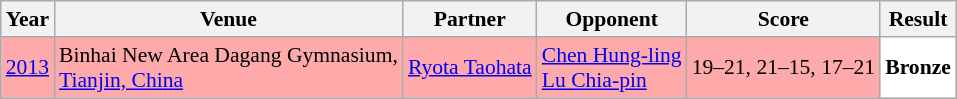<table class="sortable wikitable" style="font-size: 90%;">
<tr>
<th>Year</th>
<th>Venue</th>
<th>Partner</th>
<th>Opponent</th>
<th>Score</th>
<th>Result</th>
</tr>
<tr style="background:#FFAAAA">
<td align="center"><a href='#'>2013</a></td>
<td align="left">Binhai New Area Dagang Gymnasium,<br><a href='#'>Tianjin, China</a></td>
<td align="left"> <a href='#'>Ryota Taohata</a></td>
<td align="left"> <a href='#'>Chen Hung-ling</a> <br>  <a href='#'>Lu Chia-pin</a></td>
<td align="left">19–21, 21–15, 17–21</td>
<td style="text-align:left; background:white"> <strong>Bronze</strong></td>
</tr>
</table>
